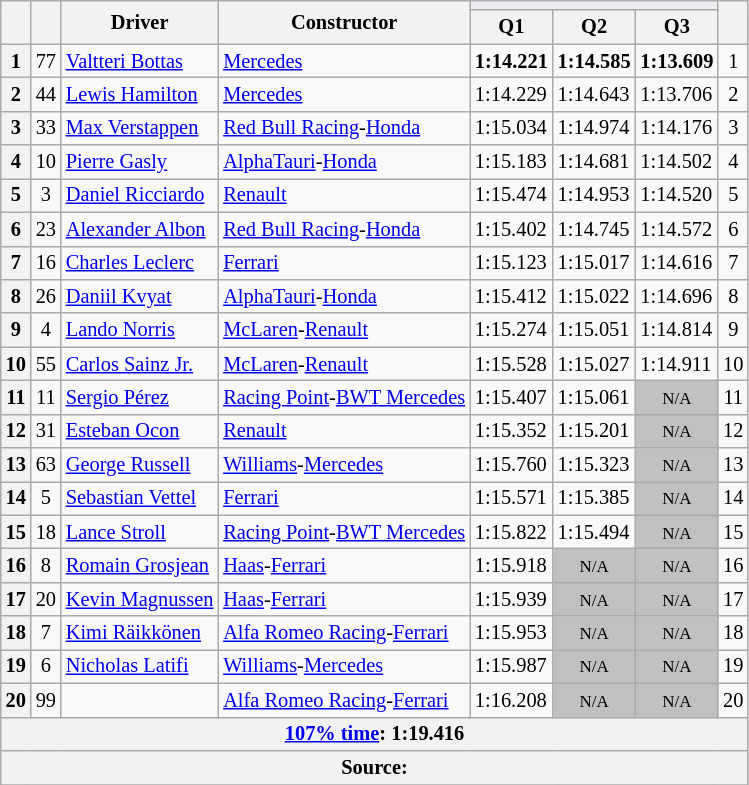<table class="wikitable sortable" style="font-size: 85%;">
<tr>
<th rowspan="2"></th>
<th rowspan="2"></th>
<th rowspan="2">Driver</th>
<th rowspan="2">Constructor</th>
<th colspan="3" style="background:#eaecf0; text-align:center;"></th>
<th rowspan="2"></th>
</tr>
<tr>
<th scope="col">Q1</th>
<th scope="col">Q2</th>
<th scope="col">Q3</th>
</tr>
<tr>
<th scope="row">1</th>
<td align="center">77</td>
<td data-sort-value="bot"> <a href='#'>Valtteri Bottas</a></td>
<td><a href='#'>Mercedes</a></td>
<td><strong>1:14.221</strong></td>
<td><strong>1:14.585</strong></td>
<td><strong>1:13.609</strong></td>
<td align="center">1</td>
</tr>
<tr>
<th scope="row">2</th>
<td align="center">44</td>
<td data-sort-value="ham"> <a href='#'>Lewis Hamilton</a></td>
<td><a href='#'>Mercedes</a></td>
<td>1:14.229</td>
<td>1:14.643</td>
<td>1:13.706</td>
<td align="center">2</td>
</tr>
<tr>
<th scope="row">3</th>
<td align="center">33</td>
<td data-sort-value="ver"> <a href='#'>Max Verstappen</a></td>
<td><a href='#'>Red Bull Racing</a>-<a href='#'>Honda</a></td>
<td>1:15.034</td>
<td>1:14.974</td>
<td>1:14.176</td>
<td align="center">3</td>
</tr>
<tr>
<th scope="row">4</th>
<td align="center">10</td>
<td data-sort-value="gas"> <a href='#'>Pierre Gasly</a></td>
<td><a href='#'>AlphaTauri</a>-<a href='#'>Honda</a></td>
<td>1:15.183</td>
<td>1:14.681</td>
<td>1:14.502</td>
<td align="center">4</td>
</tr>
<tr>
<th scope="row">5</th>
<td align="center">3</td>
<td data-sort-value="ric"> <a href='#'>Daniel Ricciardo</a></td>
<td><a href='#'>Renault</a></td>
<td>1:15.474</td>
<td>1:14.953</td>
<td>1:14.520</td>
<td align="center">5</td>
</tr>
<tr>
<th scope="row">6</th>
<td align="center">23</td>
<td data-sort-value="alb"> <a href='#'>Alexander Albon</a></td>
<td><a href='#'>Red Bull Racing</a>-<a href='#'>Honda</a></td>
<td>1:15.402</td>
<td>1:14.745</td>
<td>1:14.572</td>
<td align="center">6</td>
</tr>
<tr>
<th scope="row">7</th>
<td align="center">16</td>
<td data-sort-value="lec"> <a href='#'>Charles Leclerc</a></td>
<td><a href='#'>Ferrari</a></td>
<td>1:15.123</td>
<td>1:15.017</td>
<td>1:14.616</td>
<td align="center">7</td>
</tr>
<tr>
<th scope="row">8</th>
<td align="center">26</td>
<td data-sort-value="kvy"> <a href='#'>Daniil Kvyat</a></td>
<td><a href='#'>AlphaTauri</a>-<a href='#'>Honda</a></td>
<td>1:15.412</td>
<td>1:15.022</td>
<td>1:14.696</td>
<td align="center">8</td>
</tr>
<tr>
<th scope="row">9</th>
<td align="center">4</td>
<td data-sort-value="nor"> <a href='#'>Lando Norris</a></td>
<td><a href='#'>McLaren</a>-<a href='#'>Renault</a></td>
<td>1:15.274</td>
<td>1:15.051</td>
<td>1:14.814</td>
<td align="center">9</td>
</tr>
<tr>
<th scope="row">10</th>
<td align="center">55</td>
<td data-sort-value="sai"> <a href='#'>Carlos Sainz Jr.</a></td>
<td><a href='#'>McLaren</a>-<a href='#'>Renault</a></td>
<td>1:15.528</td>
<td>1:15.027</td>
<td>1:14.911</td>
<td align="center">10</td>
</tr>
<tr>
<th scope="row">11</th>
<td align="center">11</td>
<td data-sort-value="per"> <a href='#'>Sergio Pérez</a></td>
<td nowrap><a href='#'>Racing Point</a>-<a href='#'>BWT Mercedes</a></td>
<td>1:15.407</td>
<td>1:15.061</td>
<td style="background: silver" align="center" data-sort-value="11"><small>N/A</small></td>
<td align="center">11</td>
</tr>
<tr>
<th scope="row">12</th>
<td align="center">31</td>
<td data-sort-value="oco"> <a href='#'>Esteban Ocon</a></td>
<td><a href='#'>Renault</a></td>
<td>1:15.352</td>
<td>1:15.201</td>
<td style="background: silver" align="center" data-sort-value="12"><small>N/A</small></td>
<td align="center">12</td>
</tr>
<tr>
<th scope="row">13</th>
<td align="center">63</td>
<td data-sort-value="rus"> <a href='#'>George Russell</a></td>
<td><a href='#'>Williams</a>-<a href='#'>Mercedes</a></td>
<td>1:15.760</td>
<td>1:15.323</td>
<td style="background: silver" align="center" data-sort-value="13"><small>N/A</small></td>
<td align="center">13</td>
</tr>
<tr>
<th scope="row">14</th>
<td align="center">5</td>
<td data-sort-value="vet"> <a href='#'>Sebastian Vettel</a></td>
<td><a href='#'>Ferrari</a></td>
<td>1:15.571</td>
<td>1:15.385</td>
<td style="background: silver" align="center" data-sort-value="14"><small>N/A</small></td>
<td align="center">14</td>
</tr>
<tr>
<th scope="row">15</th>
<td align="center">18</td>
<td data-sort-value="str"> <a href='#'>Lance Stroll</a></td>
<td><a href='#'>Racing Point</a>-<a href='#'>BWT Mercedes</a></td>
<td>1:15.822</td>
<td>1:15.494</td>
<td style="background: silver" align="center" data-sort-value="15"><small>N/A</small></td>
<td align="center">15</td>
</tr>
<tr>
<th scope="row">16</th>
<td align="center">8</td>
<td data-sort-value="gro"> <a href='#'>Romain Grosjean</a></td>
<td><a href='#'>Haas</a>-<a href='#'>Ferrari</a></td>
<td>1:15.918</td>
<td style="background: silver" align="center" data-sort-value="16"><small>N/A</small></td>
<td style="background: silver" align="center" data-sort-value="16"><small>N/A</small></td>
<td align="center">16</td>
</tr>
<tr>
<th scope="row">17</th>
<td align="center">20</td>
<td data-sort-value="mag"> <a href='#'>Kevin Magnussen</a></td>
<td><a href='#'>Haas</a>-<a href='#'>Ferrari</a></td>
<td>1:15.939</td>
<td style="background: silver" align="center" data-sort-value="17"><small>N/A</small></td>
<td style="background: silver" align="center" data-sort-value="17"><small>N/A</small></td>
<td align="center">17</td>
</tr>
<tr>
<th scope="row">18</th>
<td align="center">7</td>
<td data-sort-value="rai"> <a href='#'>Kimi Räikkönen</a></td>
<td><a href='#'>Alfa Romeo Racing</a>-<a href='#'>Ferrari</a></td>
<td>1:15.953</td>
<td style="background: silver" align="center" data-sort-value="18"><small>N/A</small></td>
<td style="background: silver" align="center" data-sort-value="18"><small>N/A</small></td>
<td align="center">18</td>
</tr>
<tr>
<th scope="row">19</th>
<td align="center">6</td>
<td data-sort-value="lat"> <a href='#'>Nicholas Latifi</a></td>
<td><a href='#'>Williams</a>-<a href='#'>Mercedes</a></td>
<td>1:15.987</td>
<td style="background: silver" align="center" data-sort-value="19"><small>N/A</small></td>
<td style="background: silver" align="center" data-sort-value="19"><small>N/A</small></td>
<td align="center">19</td>
</tr>
<tr>
<th scope="row">20</th>
<td align="center">99</td>
<td data-sort-value="gio"></td>
<td><a href='#'>Alfa Romeo Racing</a>-<a href='#'>Ferrari</a></td>
<td>1:16.208</td>
<td style="background: silver" align="center" data-sort-value="20"><small>N/A</small></td>
<td style="background: silver" align="center" data-sort-value="20"><small>N/A</small></td>
<td align="center">20</td>
</tr>
<tr>
<th colspan="8"><a href='#'>107% time</a>: 1:19.416</th>
</tr>
<tr>
<th colspan="8">Source:</th>
</tr>
<tr>
</tr>
</table>
